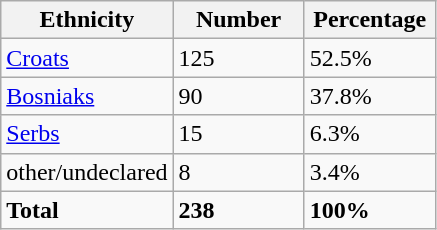<table class="wikitable">
<tr>
<th width="100px">Ethnicity</th>
<th width="80px">Number</th>
<th width="80px">Percentage</th>
</tr>
<tr>
<td><a href='#'>Croats</a></td>
<td>125</td>
<td>52.5%</td>
</tr>
<tr>
<td><a href='#'>Bosniaks</a></td>
<td>90</td>
<td>37.8%</td>
</tr>
<tr>
<td><a href='#'>Serbs</a></td>
<td>15</td>
<td>6.3%</td>
</tr>
<tr>
<td>other/undeclared</td>
<td>8</td>
<td>3.4%</td>
</tr>
<tr>
<td><strong>Total</strong></td>
<td><strong>238</strong></td>
<td><strong>100%</strong></td>
</tr>
</table>
